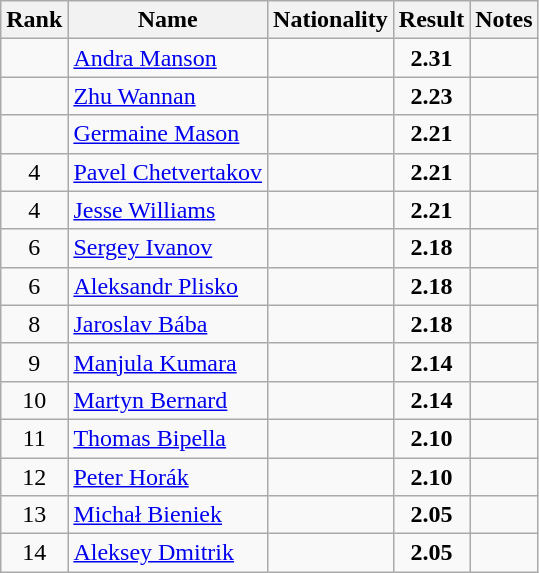<table class="wikitable sortable" style="text-align:center">
<tr>
<th>Rank</th>
<th>Name</th>
<th>Nationality</th>
<th>Result</th>
<th>Notes</th>
</tr>
<tr>
<td></td>
<td align=left><a href='#'>Andra Manson</a></td>
<td align=left></td>
<td><strong>2.31</strong></td>
<td></td>
</tr>
<tr>
<td></td>
<td align=left><a href='#'>Zhu Wannan</a></td>
<td align=left></td>
<td><strong>2.23</strong></td>
<td></td>
</tr>
<tr>
<td></td>
<td align=left><a href='#'>Germaine Mason</a></td>
<td align=left></td>
<td><strong>2.21</strong></td>
<td></td>
</tr>
<tr>
<td>4</td>
<td align=left><a href='#'>Pavel Chetvertakov</a></td>
<td align=left></td>
<td><strong>2.21</strong></td>
<td></td>
</tr>
<tr>
<td>4</td>
<td align=left><a href='#'>Jesse Williams</a></td>
<td align=left></td>
<td><strong>2.21</strong></td>
<td></td>
</tr>
<tr>
<td>6</td>
<td align=left><a href='#'>Sergey Ivanov</a></td>
<td align=left></td>
<td><strong>2.18</strong></td>
<td></td>
</tr>
<tr>
<td>6</td>
<td align=left><a href='#'>Aleksandr Plisko</a></td>
<td align=left></td>
<td><strong>2.18</strong></td>
<td></td>
</tr>
<tr>
<td>8</td>
<td align=left><a href='#'>Jaroslav Bába</a></td>
<td align=left></td>
<td><strong>2.18</strong></td>
<td></td>
</tr>
<tr>
<td>9</td>
<td align=left><a href='#'>Manjula Kumara</a></td>
<td align=left></td>
<td><strong>2.14</strong></td>
<td></td>
</tr>
<tr>
<td>10</td>
<td align=left><a href='#'>Martyn Bernard</a></td>
<td align=left></td>
<td><strong>2.14</strong></td>
<td></td>
</tr>
<tr>
<td>11</td>
<td align=left><a href='#'>Thomas Bipella</a></td>
<td align=left></td>
<td><strong>2.10</strong></td>
<td></td>
</tr>
<tr>
<td>12</td>
<td align=left><a href='#'>Peter Horák</a></td>
<td align=left></td>
<td><strong>2.10</strong></td>
<td></td>
</tr>
<tr>
<td>13</td>
<td align=left><a href='#'>Michał Bieniek</a></td>
<td align=left></td>
<td><strong>2.05</strong></td>
<td></td>
</tr>
<tr>
<td>14</td>
<td align=left><a href='#'>Aleksey Dmitrik</a></td>
<td align=left></td>
<td><strong>2.05</strong></td>
<td></td>
</tr>
</table>
